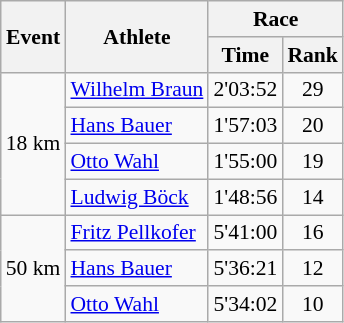<table class="wikitable" border="1" style="font-size:90%">
<tr>
<th rowspan=2>Event</th>
<th rowspan=2>Athlete</th>
<th colspan=2>Race</th>
</tr>
<tr>
<th>Time</th>
<th>Rank</th>
</tr>
<tr>
<td rowspan=4>18 km</td>
<td><a href='#'>Wilhelm Braun</a></td>
<td align=center>2'03:52</td>
<td align=center>29</td>
</tr>
<tr>
<td><a href='#'>Hans Bauer</a></td>
<td align=center>1'57:03</td>
<td align=center>20</td>
</tr>
<tr>
<td><a href='#'>Otto Wahl</a></td>
<td align=center>1'55:00</td>
<td align=center>19</td>
</tr>
<tr>
<td><a href='#'>Ludwig Böck</a></td>
<td align=center>1'48:56</td>
<td align=center>14</td>
</tr>
<tr>
<td rowspan=3>50 km</td>
<td><a href='#'>Fritz Pellkofer</a></td>
<td align=center>5'41:00</td>
<td align=center>16</td>
</tr>
<tr>
<td><a href='#'>Hans Bauer</a></td>
<td align=center>5'36:21</td>
<td align=center>12</td>
</tr>
<tr>
<td><a href='#'>Otto Wahl</a></td>
<td align=center>5'34:02</td>
<td align=center>10</td>
</tr>
</table>
